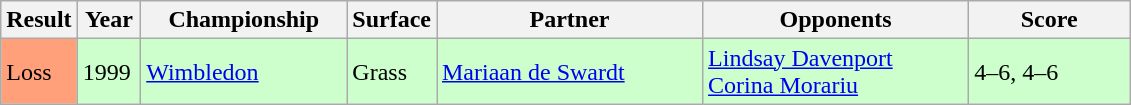<table class="sortable wikitable">
<tr>
<th style="width:40px">Result</th>
<th style="width:35px">Year</th>
<th style="width:130px">Championship</th>
<th style="width:50px">Surface</th>
<th style="width:170px">Partner</th>
<th style="width:170px">Opponents</th>
<th style="width:100px" class="unsortable">Score</th>
</tr>
<tr bgcolor="#cfc">
<td bgcolor="FFA07A">Loss</td>
<td>1999</td>
<td><a href='#'>Wimbledon</a></td>
<td>Grass</td>
<td> <a href='#'>Mariaan de Swardt</a></td>
<td> <a href='#'>Lindsay Davenport</a> <br>  <a href='#'>Corina Morariu</a></td>
<td>4–6, 4–6</td>
</tr>
</table>
